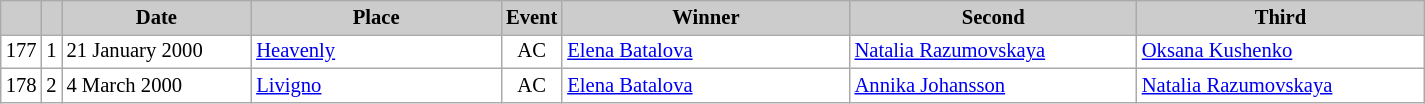<table class="wikitable plainrowheaders" style="background:#fff; font-size:86%; line-height:16px; border:grey solid 1px; border-collapse:collapse;">
<tr style="background:#ccc; text-align:center;">
<th scope="col" style="background:#ccc; width=20 px;"></th>
<th scope="col" style="background:#ccc; width=30 px;"></th>
<th scope="col" style="background:#ccc; width:120px;">Date</th>
<th scope="col" style="background:#ccc; width:160px;">Place</th>
<th scope="col" style="background:#ccc; width:15px;">Event</th>
<th scope="col" style="background:#ccc; width:185px;">Winner</th>
<th scope="col" style="background:#ccc; width:185px;">Second</th>
<th scope="col" style="background:#ccc; width:185px;">Third</th>
</tr>
<tr>
<td align=center>177</td>
<td align=center>1</td>
<td>21 January 2000</td>
<td> <a href='#'>Heavenly</a></td>
<td align=center>AC</td>
<td> <a href='#'>Elena Batalova</a></td>
<td> <a href='#'>Natalia Razumovskaya</a></td>
<td> <a href='#'>Oksana Kushenko</a></td>
</tr>
<tr>
<td align=center>178</td>
<td align=center>2</td>
<td>4 March 2000</td>
<td> <a href='#'>Livigno</a></td>
<td align=center>AC</td>
<td> <a href='#'>Elena Batalova</a></td>
<td> <a href='#'>Annika Johansson</a></td>
<td> <a href='#'>Natalia Razumovskaya</a></td>
</tr>
</table>
